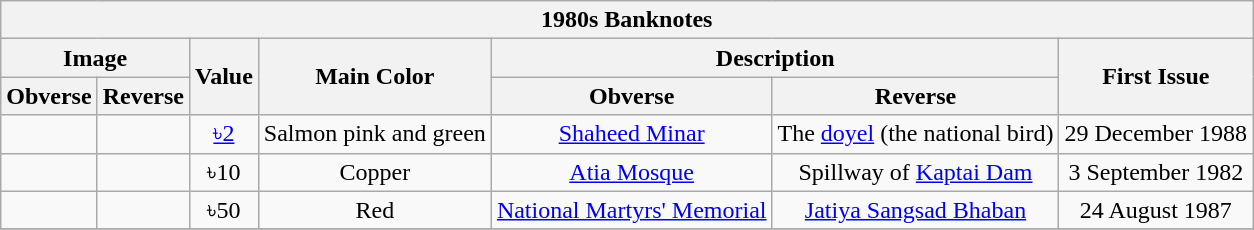<table class="wikitable" style="text-align:center">
<tr>
<th colspan="8">1980s Banknotes</th>
</tr>
<tr>
<th colspan="2">Image</th>
<th rowspan="2">Value</th>
<th rowspan="2">Main Color</th>
<th colspan="2">Description</th>
<th rowspan="2">First Issue</th>
</tr>
<tr>
<th>Obverse</th>
<th>Reverse</th>
<th>Obverse</th>
<th>Reverse</th>
</tr>
<tr>
<td></td>
<td></td>
<td><a href='#'>৳2</a></td>
<td>Salmon pink and green</td>
<td><a href='#'>Shaheed Minar</a></td>
<td>The <a href='#'>doyel</a> (the national bird)</td>
<td>29 December 1988</td>
</tr>
<tr>
<td></td>
<td></td>
<td>৳10</td>
<td>Copper</td>
<td><a href='#'>Atia Mosque</a></td>
<td>Spillway of <a href='#'>Kaptai Dam</a></td>
<td>3 September 1982</td>
</tr>
<tr>
<td></td>
<td></td>
<td>৳50</td>
<td>Red</td>
<td><a href='#'>National Martyrs' Memorial</a></td>
<td><a href='#'>Jatiya Sangsad Bhaban</a></td>
<td>24 August 1987</td>
</tr>
<tr>
</tr>
</table>
